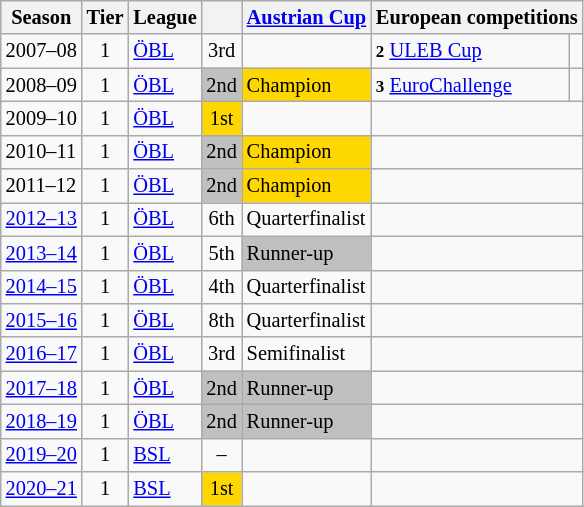<table class="wikitable" style="font-size:85%">
<tr>
<th>Season</th>
<th>Tier</th>
<th>League</th>
<th></th>
<th><a href='#'>Austrian Cup</a></th>
<th colspan=2>European competitions</th>
</tr>
<tr>
<td>2007–08</td>
<td align=center>1</td>
<td><a href='#'>ÖBL</a></td>
<td align=center>3rd</td>
<td></td>
<td><small><strong>2</strong></small> <a href='#'>ULEB Cup</a></td>
<td></td>
</tr>
<tr>
<td>2008–09</td>
<td align=center>1</td>
<td><a href='#'>ÖBL</a></td>
<td align=center style="background:silver">2nd</td>
<td style="background:gold">Champion</td>
<td><small><strong>3</strong></small> <a href='#'>EuroChallenge</a></td>
<td></td>
</tr>
<tr>
<td>2009–10</td>
<td align=center>1</td>
<td><a href='#'>ÖBL</a></td>
<td align=center style="background:gold">1st</td>
<td></td>
<td colspan=2></td>
</tr>
<tr>
<td>2010–11</td>
<td align=center>1</td>
<td><a href='#'>ÖBL</a></td>
<td align=center style="background:silver">2nd</td>
<td bgcolor=gold>Champion</td>
<td colspan=2></td>
</tr>
<tr>
<td>2011–12</td>
<td align=center>1</td>
<td><a href='#'>ÖBL</a></td>
<td align=center bgcolor=silver>2nd</td>
<td style="background:gold">Champion</td>
<td colspan=2></td>
</tr>
<tr>
<td><a href='#'>2012–13</a></td>
<td align=center>1</td>
<td><a href='#'>ÖBL</a></td>
<td align=center>6th</td>
<td>Quarterfinalist</td>
<td colspan=2></td>
</tr>
<tr>
<td><a href='#'>2013–14</a></td>
<td align=center>1</td>
<td><a href='#'>ÖBL</a></td>
<td align=center>5th</td>
<td style="background:silver">Runner-up</td>
<td colspan=2></td>
</tr>
<tr>
<td><a href='#'>2014–15</a></td>
<td align=center>1</td>
<td><a href='#'>ÖBL</a></td>
<td align=center>4th</td>
<td>Quarterfinalist</td>
<td colspan=2></td>
</tr>
<tr>
<td><a href='#'>2015–16</a></td>
<td align=center>1</td>
<td><a href='#'>ÖBL</a></td>
<td align=center>8th</td>
<td>Quarterfinalist</td>
<td colspan=2></td>
</tr>
<tr>
<td><a href='#'>2016–17</a></td>
<td align=center>1</td>
<td><a href='#'>ÖBL</a></td>
<td align=center>3rd</td>
<td>Semifinalist</td>
<td colspan=2></td>
</tr>
<tr>
<td><a href='#'>2017–18</a></td>
<td align=center>1</td>
<td><a href='#'>ÖBL</a></td>
<td align=center bgcolor=silver>2nd</td>
<td bgcolor=silver>Runner-up</td>
<td colspan=2></td>
</tr>
<tr>
<td><a href='#'>2018–19</a></td>
<td align=center>1</td>
<td><a href='#'>ÖBL</a></td>
<td align=center bgcolor=silver>2nd</td>
<td bgcolor=silver>Runner-up</td>
<td colspan=2></td>
</tr>
<tr>
<td><a href='#'>2019–20</a></td>
<td align=center>1</td>
<td><a href='#'>BSL</a></td>
<td align=center>–</td>
<td></td>
<td colspan=2></td>
</tr>
<tr>
<td><a href='#'>2020–21</a></td>
<td align=center>1</td>
<td><a href='#'>BSL</a></td>
<td align=center bgcolor=gold>1st</td>
<td></td>
<td colspan=2></td>
</tr>
</table>
